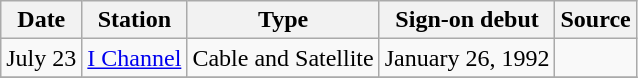<table class="wikitable">
<tr>
<th>Date</th>
<th>Station</th>
<th>Type</th>
<th>Sign-on debut</th>
<th>Source</th>
</tr>
<tr>
<td>July 23</td>
<td><a href='#'>I Channel</a></td>
<td>Cable and Satellite</td>
<td>January 26, 1992</td>
<td></td>
</tr>
<tr>
</tr>
</table>
